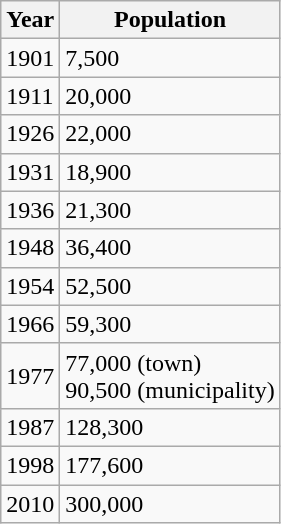<table class=wikitable>
<tr>
<th>Year</th>
<th>Population</th>
</tr>
<tr>
<td>1901</td>
<td>7,500</td>
</tr>
<tr>
<td>1911</td>
<td>20,000</td>
</tr>
<tr>
<td>1926</td>
<td>22,000</td>
</tr>
<tr>
<td>1931</td>
<td>18,900</td>
</tr>
<tr>
<td>1936</td>
<td>21,300</td>
</tr>
<tr>
<td>1948</td>
<td>36,400</td>
</tr>
<tr>
<td>1954</td>
<td>52,500</td>
</tr>
<tr>
<td>1966</td>
<td>59,300</td>
</tr>
<tr>
<td>1977</td>
<td>77,000 (town)<br>90,500 (municipality)</td>
</tr>
<tr>
<td>1987</td>
<td>128,300</td>
</tr>
<tr>
<td>1998</td>
<td>177,600</td>
</tr>
<tr>
<td>2010</td>
<td>300,000</td>
</tr>
</table>
